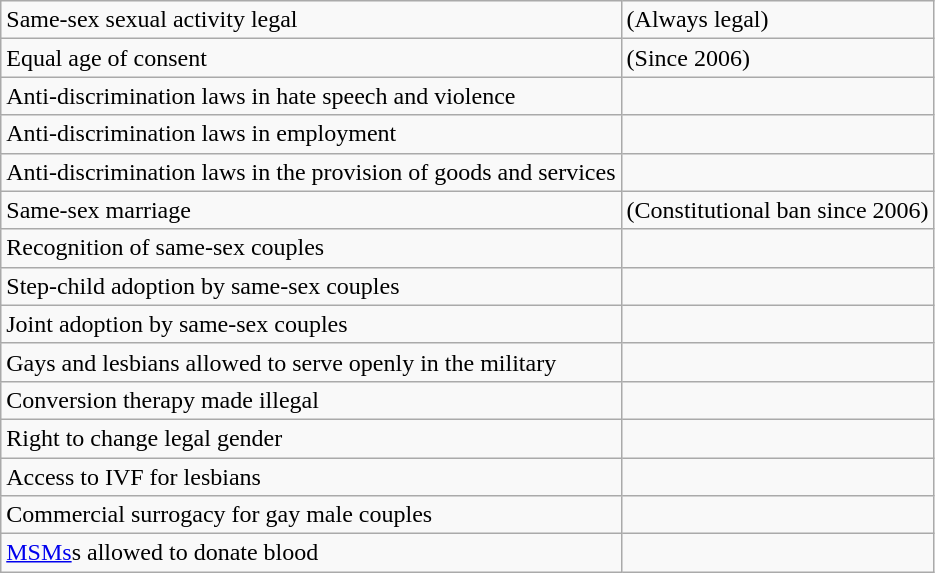<table class="wikitable">
<tr>
<td>Same-sex sexual activity legal</td>
<td> (Always legal)</td>
</tr>
<tr>
<td>Equal age of consent</td>
<td> (Since 2006)</td>
</tr>
<tr>
<td>Anti-discrimination laws in hate speech and violence</td>
<td></td>
</tr>
<tr>
<td>Anti-discrimination laws in employment</td>
<td></td>
</tr>
<tr>
<td>Anti-discrimination laws in the provision of goods and services</td>
<td></td>
</tr>
<tr>
<td>Same-sex marriage</td>
<td> (Constitutional ban since 2006)</td>
</tr>
<tr>
<td>Recognition of same-sex couples</td>
<td></td>
</tr>
<tr>
<td>Step-child adoption by same-sex couples</td>
<td></td>
</tr>
<tr>
<td>Joint adoption by same-sex couples</td>
<td></td>
</tr>
<tr>
<td>Gays and lesbians allowed to serve openly in the military</td>
<td></td>
</tr>
<tr>
<td>Conversion therapy made illegal</td>
<td></td>
</tr>
<tr>
<td>Right to change legal gender</td>
<td></td>
</tr>
<tr>
<td>Access to IVF for lesbians</td>
<td></td>
</tr>
<tr>
<td>Commercial surrogacy for gay male couples</td>
<td></td>
</tr>
<tr>
<td><a href='#'>MSMs</a>s allowed to donate blood</td>
<td></td>
</tr>
</table>
